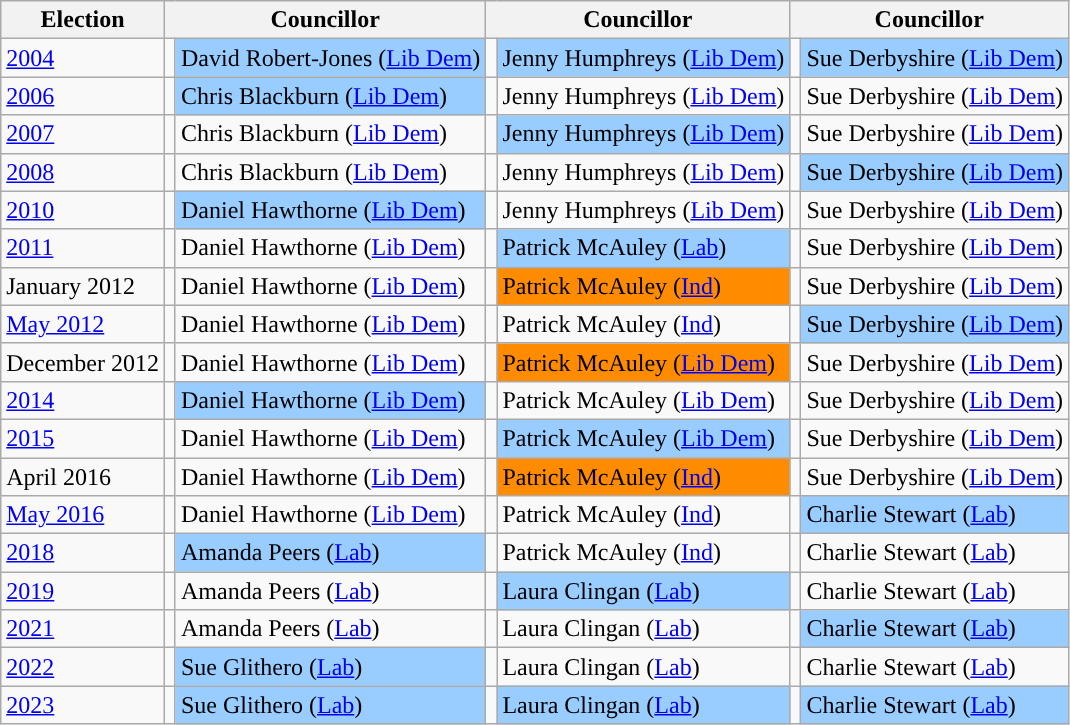<table class="wikitable">
<tr>
<th>Election</th>
<th colspan="2">Councillor</th>
<th colspan="2">Councillor</th>
<th colspan="2">Councillor</th>
</tr>
<tr>
<td><a href='#'>2004</a></td>
<td style="background-color: "></td>
<td bgcolor="#99CCFF">David Robert-Jones (<a href='#'>Lib Dem</a>)</td>
<td style="background-color: "></td>
<td bgcolor="#99CCFF">Jenny Humphreys (<a href='#'>Lib Dem</a>)</td>
<td style="background-color: "></td>
<td bgcolor="#99CCFF">Sue Derbyshire (<a href='#'>Lib Dem</a>)</td>
</tr>
<tr>
<td><a href='#'>2006</a></td>
<td style="background-color: "></td>
<td bgcolor="#99CCFF">Chris Blackburn (<a href='#'>Lib Dem</a>)</td>
<td style="background-color: "></td>
<td>Jenny Humphreys (<a href='#'>Lib Dem</a>)</td>
<td style="background-color: "></td>
<td>Sue Derbyshire (<a href='#'>Lib Dem</a>)</td>
</tr>
<tr>
<td><a href='#'>2007</a></td>
<td style="background-color: "></td>
<td>Chris Blackburn (<a href='#'>Lib Dem</a>)</td>
<td style="background-color: "></td>
<td bgcolor="#99CCFF">Jenny Humphreys (<a href='#'>Lib Dem</a>)</td>
<td style="background-color: "></td>
<td>Sue Derbyshire (<a href='#'>Lib Dem</a>)</td>
</tr>
<tr>
<td><a href='#'>2008</a></td>
<td style="background-color: "></td>
<td>Chris Blackburn (<a href='#'>Lib Dem</a>)</td>
<td style="background-color: "></td>
<td>Jenny Humphreys (<a href='#'>Lib Dem</a>)</td>
<td style="background-color: "></td>
<td bgcolor="#99CCFF">Sue Derbyshire (<a href='#'>Lib Dem</a>)</td>
</tr>
<tr>
<td><a href='#'>2010</a></td>
<td style="background-color: "></td>
<td bgcolor="#99CCFF">Daniel Hawthorne (<a href='#'>Lib Dem</a>)</td>
<td style="background-color: "></td>
<td>Jenny Humphreys (<a href='#'>Lib Dem</a>)</td>
<td style="background-color: "></td>
<td>Sue Derbyshire (<a href='#'>Lib Dem</a>)</td>
</tr>
<tr>
<td><a href='#'>2011</a></td>
<td style="background-color: "></td>
<td>Daniel Hawthorne (<a href='#'>Lib Dem</a>)</td>
<td style="background-color: "></td>
<td bgcolor="#99CCFF">Patrick McAuley (<a href='#'>Lab</a>)</td>
<td style="background-color: "></td>
<td>Sue Derbyshire (<a href='#'>Lib Dem</a>)</td>
</tr>
<tr>
<td>January 2012</td>
<td style="background-color: "></td>
<td>Daniel Hawthorne (<a href='#'>Lib Dem</a>)</td>
<td style="background-color: "></td>
<td bgcolor="#FF8C00">Patrick McAuley (<a href='#'>Ind</a>)</td>
<td style="background-color: "></td>
<td>Sue Derbyshire (<a href='#'>Lib Dem</a>)</td>
</tr>
<tr>
<td><a href='#'>May 2012</a></td>
<td style="background-color: "></td>
<td>Daniel Hawthorne (<a href='#'>Lib Dem</a>)</td>
<td style="background-color: "></td>
<td>Patrick McAuley (<a href='#'>Ind</a>)</td>
<td style="background-color: "></td>
<td bgcolor="#99CCFF">Sue Derbyshire (<a href='#'>Lib Dem</a>)</td>
</tr>
<tr>
<td>December 2012</td>
<td style="background-color: "></td>
<td>Daniel Hawthorne (<a href='#'>Lib Dem</a>)</td>
<td style="background-color: "></td>
<td bgcolor="#FF8C00">Patrick McAuley (<a href='#'>Lib Dem</a>)</td>
<td style="background-color: "></td>
<td>Sue Derbyshire (<a href='#'>Lib Dem</a>)</td>
</tr>
<tr>
<td><a href='#'>2014</a></td>
<td style="background-color: "></td>
<td bgcolor="#99CCFF">Daniel Hawthorne (<a href='#'>Lib Dem</a>)</td>
<td style="background-color: "></td>
<td>Patrick McAuley (<a href='#'>Lib Dem</a>)</td>
<td style="background-color: "></td>
<td>Sue Derbyshire (<a href='#'>Lib Dem</a>)</td>
</tr>
<tr>
<td><a href='#'>2015</a></td>
<td style="background-color: "></td>
<td>Daniel Hawthorne (<a href='#'>Lib Dem</a>)</td>
<td style="background-color: "></td>
<td bgcolor="#99CCFF">Patrick McAuley (<a href='#'>Lib Dem</a>)</td>
<td style="background-color: "></td>
<td>Sue Derbyshire (<a href='#'>Lib Dem</a>)</td>
</tr>
<tr>
<td>April 2016</td>
<td style="background-color: "></td>
<td>Daniel Hawthorne (<a href='#'>Lib Dem</a>)</td>
<td style="background-color: "></td>
<td bgcolor="#FF8C00">Patrick McAuley (<a href='#'>Ind</a>)</td>
<td style="background-color: "></td>
<td>Sue Derbyshire (<a href='#'>Lib Dem</a>)</td>
</tr>
<tr>
<td><a href='#'>May 2016</a></td>
<td style="background-color: "></td>
<td>Daniel Hawthorne (<a href='#'>Lib Dem</a>)</td>
<td style="background-color: "></td>
<td>Patrick McAuley (<a href='#'>Ind</a>)</td>
<td style="background-color: "></td>
<td bgcolor="#99CCFF">Charlie Stewart (<a href='#'>Lab</a>)</td>
</tr>
<tr>
<td><a href='#'>2018</a></td>
<td style="background-color: "></td>
<td bgcolor="#99CCFF">Amanda Peers (<a href='#'>Lab</a>)</td>
<td style="background-color: "></td>
<td>Patrick McAuley (<a href='#'>Ind</a>)</td>
<td style="background-color: "></td>
<td>Charlie Stewart (<a href='#'>Lab</a>)</td>
</tr>
<tr>
<td><a href='#'>2019</a></td>
<td style="background-color: "></td>
<td>Amanda Peers (<a href='#'>Lab</a>)</td>
<td style="background-color: "></td>
<td bgcolor="#99CCFF">Laura Clingan (<a href='#'>Lab</a>)</td>
<td style="background-color: "></td>
<td>Charlie Stewart (<a href='#'>Lab</a>)</td>
</tr>
<tr>
<td><a href='#'>2021</a></td>
<td style="background-color: "></td>
<td>Amanda Peers (<a href='#'>Lab</a>)</td>
<td style="background-color: "></td>
<td>Laura Clingan (<a href='#'>Lab</a>)</td>
<td style="background-color: "></td>
<td bgcolor="#99CCFF">Charlie Stewart (<a href='#'>Lab</a>)</td>
</tr>
<tr>
<td><a href='#'>2022</a></td>
<td style="background-color: "></td>
<td bgcolor="#99CCFF">Sue Glithero (<a href='#'>Lab</a>)</td>
<td style="background-color: "></td>
<td>Laura Clingan (<a href='#'>Lab</a>)</td>
<td style="background-color: "></td>
<td>Charlie Stewart (<a href='#'>Lab</a>)</td>
</tr>
<tr>
<td><a href='#'>2023</a></td>
<td style="background-color: "></td>
<td bgcolor="#99CCFF">Sue Glithero (<a href='#'>Lab</a>)</td>
<td style="background-color: "></td>
<td bgcolor="#99CCFF">Laura Clingan (<a href='#'>Lab</a>)</td>
<td style="background-color: "></td>
<td bgcolor="#99CCFF">Charlie Stewart (<a href='#'>Lab</a>)</td>
</tr>
</table>
